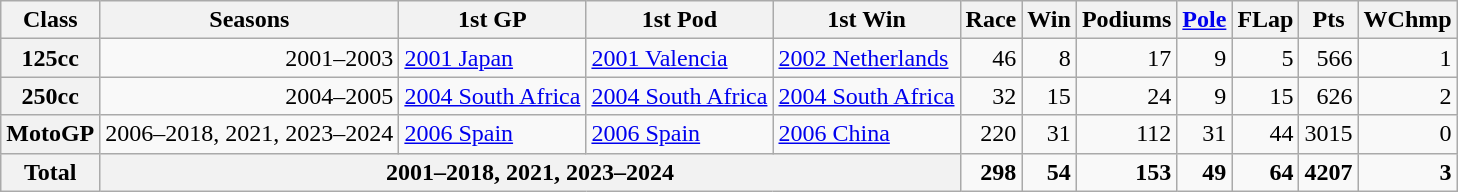<table class="wikitable">
<tr>
<th>Class</th>
<th>Seasons</th>
<th>1st GP</th>
<th>1st Pod</th>
<th>1st Win</th>
<th>Race</th>
<th>Win</th>
<th>Podiums</th>
<th><a href='#'>Pole</a></th>
<th>FLap</th>
<th>Pts</th>
<th>WChmp</th>
</tr>
<tr align="right">
<th>125cc</th>
<td>2001–2003</td>
<td align="left"><a href='#'>2001 Japan</a></td>
<td align="left"><a href='#'>2001 Valencia</a></td>
<td align="left"><a href='#'>2002 Netherlands</a></td>
<td>46</td>
<td>8</td>
<td>17</td>
<td>9</td>
<td>5</td>
<td>566</td>
<td>1</td>
</tr>
<tr align="right">
<th>250cc</th>
<td>2004–2005</td>
<td align="left"><a href='#'>2004 South Africa</a></td>
<td align="left"><a href='#'>2004 South Africa</a></td>
<td align="left"><a href='#'>2004 South Africa</a></td>
<td>32</td>
<td>15</td>
<td>24</td>
<td>9</td>
<td>15</td>
<td>626</td>
<td>2</td>
</tr>
<tr align="right">
<th>MotoGP</th>
<td>2006–2018, 2021, 2023–2024</td>
<td align="left"><a href='#'>2006 Spain</a></td>
<td align="left"><a href='#'>2006 Spain</a></td>
<td align="left"><a href='#'>2006 China</a></td>
<td>220</td>
<td>31</td>
<td>112</td>
<td>31</td>
<td>44</td>
<td>3015</td>
<td>0</td>
</tr>
<tr align="right">
<th>Total</th>
<th colspan=4>2001–2018, 2021, 2023–2024</th>
<td><strong>298</strong></td>
<td><strong>54</strong></td>
<td><strong>153</strong></td>
<td><strong>49</strong></td>
<td><strong>64</strong></td>
<td><strong>4207</strong></td>
<td><strong>3</strong></td>
</tr>
</table>
